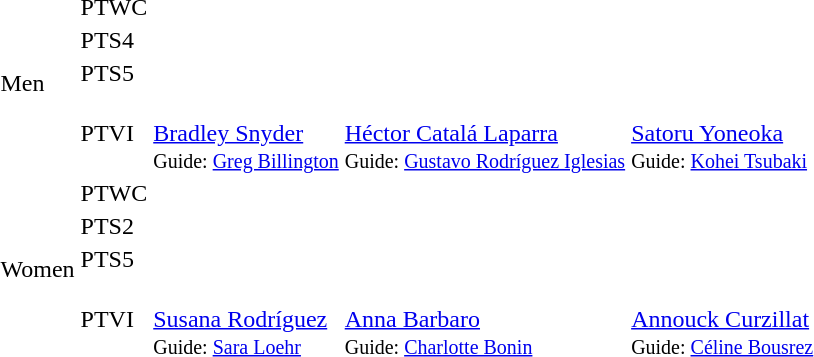<table>
<tr>
<td rowspan=4>Men</td>
<td>PTWC<br></td>
<td></td>
<td></td>
<td></td>
</tr>
<tr>
<td>PTS4<br></td>
<td></td>
<td></td>
<td></td>
</tr>
<tr>
<td>PTS5<br></td>
<td></td>
<td></td>
<td></td>
</tr>
<tr>
<td>PTVI<br></td>
<td><br><a href='#'>Bradley Snyder</a><br><small>Guide: <a href='#'>Greg Billington</a></small></td>
<td nowrap><br><a href='#'>Héctor Catalá Laparra</a><br><small>Guide: <a href='#'>Gustavo Rodríguez Iglesias</a></small></td>
<td><br><a href='#'>Satoru Yoneoka</a><br><small>Guide: <a href='#'>Kohei Tsubaki</a></small></td>
</tr>
<tr>
<td rowspan=4>Women</td>
<td>PTWC<br></td>
<td></td>
<td></td>
<td></td>
</tr>
<tr>
<td>PTS2<br></td>
<td></td>
<td></td>
<td></td>
</tr>
<tr>
<td>PTS5<br></td>
<td></td>
<td></td>
<td></td>
</tr>
<tr>
<td>PTVI<br></td>
<td><br><a href='#'>Susana Rodríguez</a><br><small>Guide: <a href='#'>Sara Loehr</a></small></td>
<td><br><a href='#'>Anna Barbaro</a><br><small>Guide: <a href='#'>Charlotte Bonin</a></small></td>
<td><br><a href='#'>Annouck Curzillat</a><br><small>Guide: <a href='#'>Céline Bousrez</a></small></td>
</tr>
</table>
